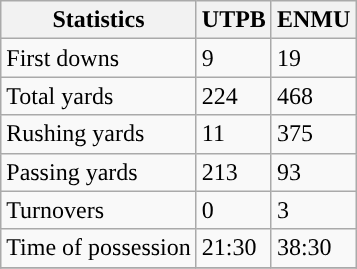<table class="wikitable" style="float: left;">
<tr>
<th>Statistics</th>
<th>UTPB</th>
<th>ENMU</th>
</tr>
<tr>
<td>First downs</td>
<td>9</td>
<td>19</td>
</tr>
<tr>
<td>Total yards</td>
<td>224</td>
<td>468</td>
</tr>
<tr>
<td>Rushing yards</td>
<td>11</td>
<td>375</td>
</tr>
<tr>
<td>Passing yards</td>
<td>213</td>
<td>93</td>
</tr>
<tr>
<td>Turnovers</td>
<td>0</td>
<td>3</td>
</tr>
<tr>
<td>Time of possession</td>
<td>21:30</td>
<td>38:30</td>
</tr>
<tr>
</tr>
</table>
